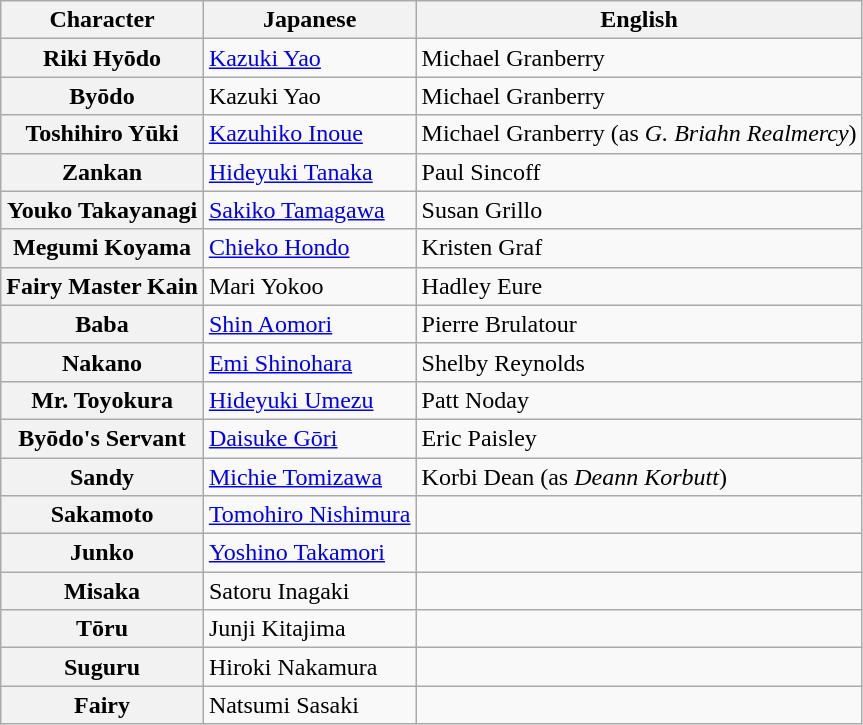<table class="wikitable mw-collapsible">
<tr>
<th>Character</th>
<th>Japanese</th>
<th>English</th>
</tr>
<tr>
<th>Riki Hyōdo</th>
<td><a href='#'>Kazuki Yao</a></td>
<td>Michael Granberry</td>
</tr>
<tr>
<th>Byōdo</th>
<td>Kazuki Yao</td>
<td>Michael Granberry</td>
</tr>
<tr>
<th>Toshihiro Yūki</th>
<td><a href='#'>Kazuhiko Inoue</a></td>
<td>Michael Granberry (as <em>G. Briahn Realmercy</em>)</td>
</tr>
<tr>
<th>Zankan</th>
<td><a href='#'>Hideyuki Tanaka</a></td>
<td>Paul Sincoff</td>
</tr>
<tr>
<th>Youko Takayanagi</th>
<td><a href='#'>Sakiko Tamagawa</a></td>
<td>Susan Grillo</td>
</tr>
<tr>
<th>Megumi Koyama</th>
<td><a href='#'>Chieko Hondo</a></td>
<td>Kristen Graf</td>
</tr>
<tr>
<th>Fairy Master Kain</th>
<td>Mari Yokoo</td>
<td>Hadley Eure</td>
</tr>
<tr>
<th>Baba</th>
<td><a href='#'>Shin Aomori</a></td>
<td>Pierre Brulatour</td>
</tr>
<tr>
<th>Nakano</th>
<td><a href='#'>Emi Shinohara</a></td>
<td>Shelby Reynolds</td>
</tr>
<tr>
<th>Mr. Toyokura</th>
<td><a href='#'>Hideyuki Umezu</a></td>
<td>Patt Noday</td>
</tr>
<tr>
<th>Byōdo's Servant</th>
<td><a href='#'>Daisuke Gōri</a></td>
<td>Eric Paisley</td>
</tr>
<tr>
<th>Sandy</th>
<td><a href='#'>Michie Tomizawa</a></td>
<td>Korbi Dean (as <em>Deann Korbutt</em>)</td>
</tr>
<tr>
<th>Sakamoto</th>
<td><a href='#'>Tomohiro Nishimura</a></td>
<td></td>
</tr>
<tr>
<th>Junko</th>
<td><a href='#'>Yoshino Takamori</a></td>
<td></td>
</tr>
<tr>
<th>Misaka</th>
<td>Satoru Inagaki</td>
<td></td>
</tr>
<tr>
<th>Tōru</th>
<td>Junji Kitajima</td>
<td></td>
</tr>
<tr>
<th>Suguru</th>
<td>Hiroki Nakamura</td>
<td></td>
</tr>
<tr>
<th>Fairy</th>
<td>Natsumi Sasaki</td>
<td></td>
</tr>
</table>
